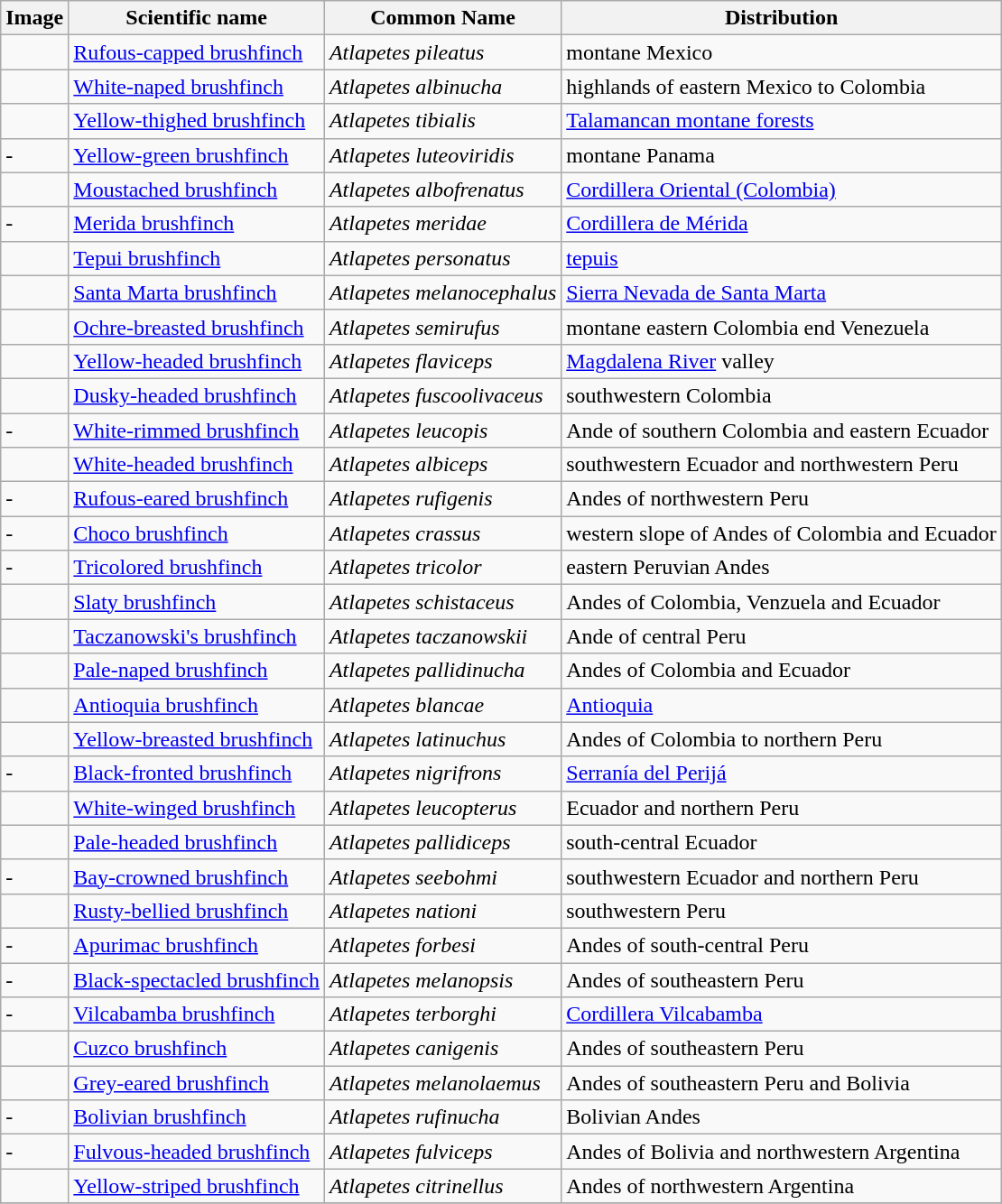<table class="wikitable">
<tr>
<th>Image</th>
<th>Scientific name</th>
<th>Common Name</th>
<th>Distribution</th>
</tr>
<tr>
<td></td>
<td><a href='#'>Rufous-capped brushfinch</a></td>
<td><em>Atlapetes pileatus</em></td>
<td>montane Mexico</td>
</tr>
<tr>
<td></td>
<td><a href='#'>White-naped brushfinch</a></td>
<td><em>Atlapetes albinucha</em></td>
<td>highlands of eastern Mexico to Colombia</td>
</tr>
<tr>
<td></td>
<td><a href='#'>Yellow-thighed brushfinch</a></td>
<td><em>Atlapetes tibialis</em></td>
<td><a href='#'>Talamancan montane forests</a></td>
</tr>
<tr>
<td>-</td>
<td><a href='#'>Yellow-green brushfinch</a></td>
<td><em>Atlapetes luteoviridis</em></td>
<td>montane Panama</td>
</tr>
<tr>
<td></td>
<td><a href='#'>Moustached brushfinch</a></td>
<td><em>Atlapetes albofrenatus</em></td>
<td><a href='#'>Cordillera Oriental (Colombia)</a></td>
</tr>
<tr>
<td>-</td>
<td><a href='#'>Merida brushfinch</a></td>
<td><em>Atlapetes meridae</em></td>
<td><a href='#'>Cordillera de Mérida</a></td>
</tr>
<tr>
<td></td>
<td><a href='#'>Tepui brushfinch</a></td>
<td><em>Atlapetes personatus</em></td>
<td><a href='#'>tepuis</a></td>
</tr>
<tr>
<td></td>
<td><a href='#'>Santa Marta brushfinch</a></td>
<td><em>Atlapetes melanocephalus</em></td>
<td><a href='#'>Sierra Nevada de Santa Marta</a></td>
</tr>
<tr>
<td></td>
<td><a href='#'>Ochre-breasted brushfinch</a></td>
<td><em>Atlapetes semirufus</em></td>
<td>montane eastern Colombia end Venezuela</td>
</tr>
<tr>
<td></td>
<td><a href='#'>Yellow-headed brushfinch</a></td>
<td><em>Atlapetes flaviceps</em></td>
<td><a href='#'>Magdalena River</a> valley</td>
</tr>
<tr>
<td></td>
<td><a href='#'>Dusky-headed brushfinch</a></td>
<td><em>Atlapetes fuscoolivaceus</em></td>
<td>southwestern Colombia</td>
</tr>
<tr>
<td>-</td>
<td><a href='#'>White-rimmed brushfinch</a></td>
<td><em>Atlapetes leucopis</em></td>
<td>Ande of southern Colombia and eastern Ecuador</td>
</tr>
<tr>
<td></td>
<td><a href='#'>White-headed brushfinch</a></td>
<td><em>Atlapetes albiceps</em></td>
<td>southwestern Ecuador and northwestern Peru</td>
</tr>
<tr>
<td>-</td>
<td><a href='#'>Rufous-eared brushfinch</a></td>
<td><em>Atlapetes rufigenis</em></td>
<td>Andes of northwestern Peru</td>
</tr>
<tr>
<td>-</td>
<td><a href='#'>Choco brushfinch</a></td>
<td><em>Atlapetes crassus</em></td>
<td>western slope of Andes of Colombia and Ecuador</td>
</tr>
<tr>
<td>-</td>
<td><a href='#'>Tricolored brushfinch</a></td>
<td><em>Atlapetes tricolor</em></td>
<td>eastern Peruvian Andes</td>
</tr>
<tr>
<td></td>
<td><a href='#'>Slaty brushfinch</a></td>
<td><em>Atlapetes schistaceus</em></td>
<td>Andes of Colombia, Venzuela and Ecuador</td>
</tr>
<tr>
<td></td>
<td><a href='#'>Taczanowski's brushfinch</a></td>
<td><em>Atlapetes taczanowskii</em></td>
<td>Ande of central Peru</td>
</tr>
<tr>
<td></td>
<td><a href='#'>Pale-naped brushfinch</a></td>
<td><em>Atlapetes pallidinucha</em></td>
<td>Andes of Colombia and Ecuador</td>
</tr>
<tr>
<td></td>
<td><a href='#'>Antioquia brushfinch</a></td>
<td><em>Atlapetes blancae</em></td>
<td><a href='#'>Antioquia</a></td>
</tr>
<tr>
<td></td>
<td><a href='#'>Yellow-breasted brushfinch</a></td>
<td><em>Atlapetes latinuchus</em></td>
<td>Andes of Colombia to northern Peru</td>
</tr>
<tr>
<td>-</td>
<td><a href='#'>Black-fronted brushfinch</a></td>
<td><em>Atlapetes nigrifrons</em></td>
<td><a href='#'>Serranía del Perijá</a></td>
</tr>
<tr>
<td></td>
<td><a href='#'>White-winged brushfinch</a></td>
<td><em>Atlapetes leucopterus</em></td>
<td>Ecuador and northern Peru</td>
</tr>
<tr>
<td></td>
<td><a href='#'>Pale-headed brushfinch</a></td>
<td><em>Atlapetes pallidiceps</em></td>
<td>south-central Ecuador</td>
</tr>
<tr>
<td>-</td>
<td><a href='#'>Bay-crowned brushfinch</a></td>
<td><em>Atlapetes seebohmi</em></td>
<td>southwestern Ecuador and northern Peru</td>
</tr>
<tr>
<td></td>
<td><a href='#'>Rusty-bellied brushfinch</a></td>
<td><em>Atlapetes nationi</em></td>
<td>southwestern Peru</td>
</tr>
<tr>
<td>-</td>
<td><a href='#'>Apurimac brushfinch</a></td>
<td><em>Atlapetes forbesi</em></td>
<td>Andes of south-central Peru</td>
</tr>
<tr>
<td>-</td>
<td><a href='#'>Black-spectacled brushfinch</a></td>
<td><em>Atlapetes melanopsis</em></td>
<td>Andes of southeastern Peru</td>
</tr>
<tr>
<td>-</td>
<td><a href='#'>Vilcabamba brushfinch</a></td>
<td><em>Atlapetes terborghi</em></td>
<td><a href='#'>Cordillera Vilcabamba</a></td>
</tr>
<tr>
<td></td>
<td><a href='#'>Cuzco brushfinch</a></td>
<td><em>Atlapetes canigenis</em></td>
<td>Andes of southeastern Peru</td>
</tr>
<tr>
<td></td>
<td><a href='#'>Grey-eared brushfinch</a></td>
<td><em>Atlapetes melanolaemus</em></td>
<td>Andes of southeastern Peru and Bolivia</td>
</tr>
<tr>
<td>-</td>
<td><a href='#'>Bolivian brushfinch</a></td>
<td><em>Atlapetes rufinucha</em></td>
<td>Bolivian Andes</td>
</tr>
<tr>
<td>-</td>
<td><a href='#'>Fulvous-headed brushfinch</a></td>
<td><em>Atlapetes fulviceps</em></td>
<td>Andes of Bolivia and northwestern Argentina</td>
</tr>
<tr>
<td></td>
<td><a href='#'>Yellow-striped brushfinch</a></td>
<td><em>Atlapetes citrinellus</em></td>
<td>Andes of northwestern Argentina</td>
</tr>
<tr>
</tr>
</table>
